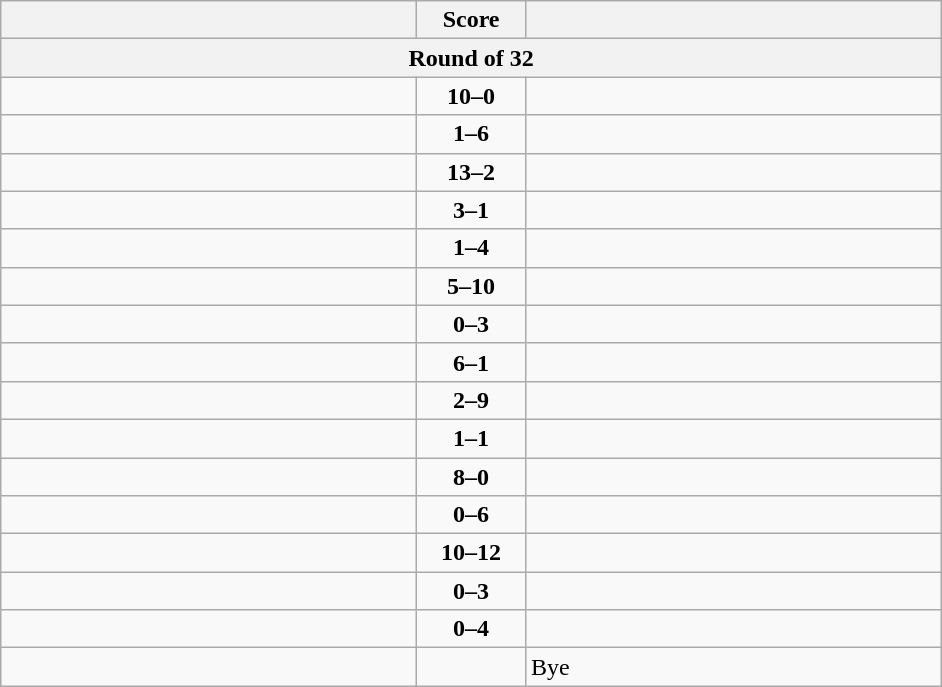<table class="wikitable" style="text-align: left;">
<tr>
<th align="right" width="270"></th>
<th width="65">Score</th>
<th align="left" width="270"></th>
</tr>
<tr>
<th colspan="3">Round of 32</th>
</tr>
<tr>
<td><strong></strong></td>
<td align=center><strong>10–0</strong></td>
<td></td>
</tr>
<tr>
<td></td>
<td align=center><strong>1–6</strong></td>
<td><strong></strong></td>
</tr>
<tr>
<td><strong></strong></td>
<td align=center><strong>13–2</strong></td>
<td></td>
</tr>
<tr>
<td><strong></strong></td>
<td align=center><strong>3–1</strong></td>
<td></td>
</tr>
<tr>
<td></td>
<td align=center><strong>1–4</strong></td>
<td><strong></strong></td>
</tr>
<tr>
<td></td>
<td align=center><strong>5–10</strong></td>
<td><strong></strong></td>
</tr>
<tr>
<td></td>
<td align=center><strong>0–3</strong></td>
<td><strong></strong></td>
</tr>
<tr>
<td><strong></strong></td>
<td align=center><strong>6–1</strong></td>
<td></td>
</tr>
<tr>
<td></td>
<td align=center><strong>2–9</strong></td>
<td><strong></strong></td>
</tr>
<tr>
<td></td>
<td align=center><strong>1–1</strong></td>
<td><strong></strong></td>
</tr>
<tr>
<td><strong></strong></td>
<td align=center><strong>8–0</strong></td>
<td></td>
</tr>
<tr>
<td></td>
<td align=center><strong>0–6</strong></td>
<td><strong></strong></td>
</tr>
<tr>
<td></td>
<td align=center><strong>10–12</strong></td>
<td><strong></strong></td>
</tr>
<tr>
<td></td>
<td align=center><strong>0–3</strong></td>
<td><strong></strong></td>
</tr>
<tr>
<td></td>
<td align=center><strong>0–4</strong></td>
<td><strong></strong></td>
</tr>
<tr>
<td><strong></strong></td>
<td></td>
<td>Bye</td>
</tr>
</table>
